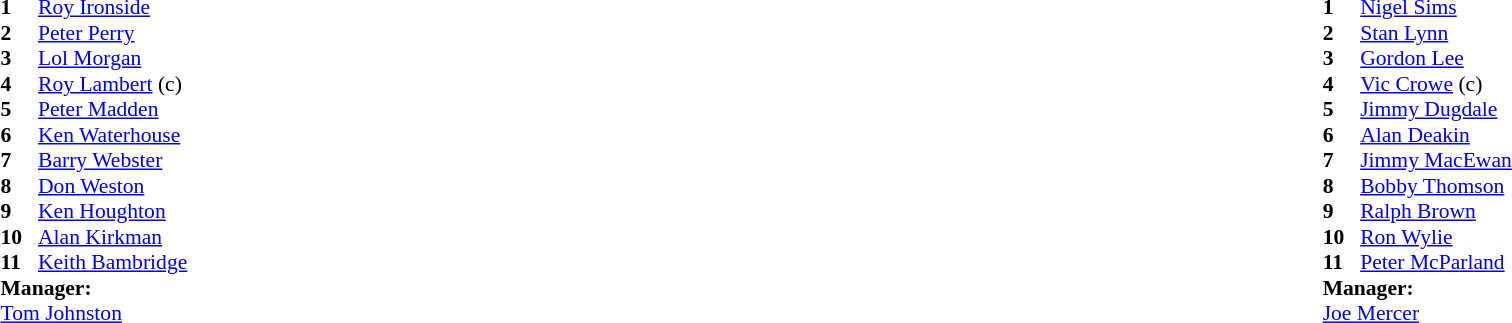<table width="100%">
<tr>
<td valign="top" width="50%"><br><table style="font-size: 90%" cellspacing="0" cellpadding="0">
<tr>
<td colspan="4"></td>
</tr>
<tr>
<th width="25"></th>
<th></th>
</tr>
<tr>
<td><strong>1</strong></td>
<td> <a href='#'>Roy Ironside</a></td>
</tr>
<tr>
<td><strong>2</strong></td>
<td> <a href='#'>Peter Perry</a></td>
</tr>
<tr>
<td><strong>3</strong></td>
<td> <a href='#'>Lol Morgan</a></td>
</tr>
<tr>
<td><strong>4</strong></td>
<td> <a href='#'>Roy Lambert</a> (c)</td>
</tr>
<tr>
<td><strong>5</strong></td>
<td> <a href='#'>Peter Madden</a></td>
</tr>
<tr>
<td><strong>6</strong></td>
<td> <a href='#'>Ken Waterhouse</a></td>
</tr>
<tr>
<td><strong>7</strong></td>
<td> <a href='#'>Barry Webster</a></td>
</tr>
<tr>
<td><strong>8</strong></td>
<td> <a href='#'>Don Weston</a></td>
</tr>
<tr>
<td><strong>9</strong></td>
<td> <a href='#'>Ken Houghton</a></td>
</tr>
<tr>
<td><strong>10</strong></td>
<td> <a href='#'>Alan Kirkman</a></td>
</tr>
<tr>
<td><strong>11</strong></td>
<td> <a href='#'>Keith Bambridge</a></td>
</tr>
<tr>
<td colspan=4><strong>Manager:</strong></td>
</tr>
<tr>
<td colspan="4"> <a href='#'>Tom Johnston</a></td>
</tr>
</table>
</td>
<td valign="top" width="50%"><br><table style="font-size: 90%" cellspacing="0" cellpadding="0" align=center>
<tr>
<td colspan="4"></td>
</tr>
<tr>
<th width="25"></th>
<th></th>
</tr>
<tr>
<td><strong>1</strong></td>
<td> <a href='#'>Nigel Sims</a></td>
</tr>
<tr>
<td><strong>2</strong></td>
<td> <a href='#'>Stan Lynn</a></td>
</tr>
<tr>
<td><strong>3</strong></td>
<td> <a href='#'>Gordon Lee</a></td>
</tr>
<tr>
<td><strong>4</strong></td>
<td> <a href='#'>Vic Crowe</a> (c)</td>
</tr>
<tr>
<td><strong>5</strong></td>
<td> <a href='#'>Jimmy Dugdale</a></td>
</tr>
<tr>
<td><strong>6</strong></td>
<td> <a href='#'>Alan Deakin</a></td>
</tr>
<tr>
<td><strong>7</strong></td>
<td> <a href='#'>Jimmy MacEwan</a></td>
</tr>
<tr>
<td><strong>8</strong></td>
<td> <a href='#'>Bobby Thomson</a></td>
</tr>
<tr>
<td><strong>9</strong></td>
<td> <a href='#'>Ralph Brown</a></td>
</tr>
<tr>
<td><strong>10</strong></td>
<td> <a href='#'>Ron Wylie</a></td>
</tr>
<tr>
<td><strong>11</strong></td>
<td> <a href='#'>Peter McParland</a></td>
</tr>
<tr>
<td colspan=4><strong>Manager:</strong></td>
</tr>
<tr>
<td colspan="4"> <a href='#'>Joe Mercer</a></td>
</tr>
</table>
</td>
</tr>
</table>
